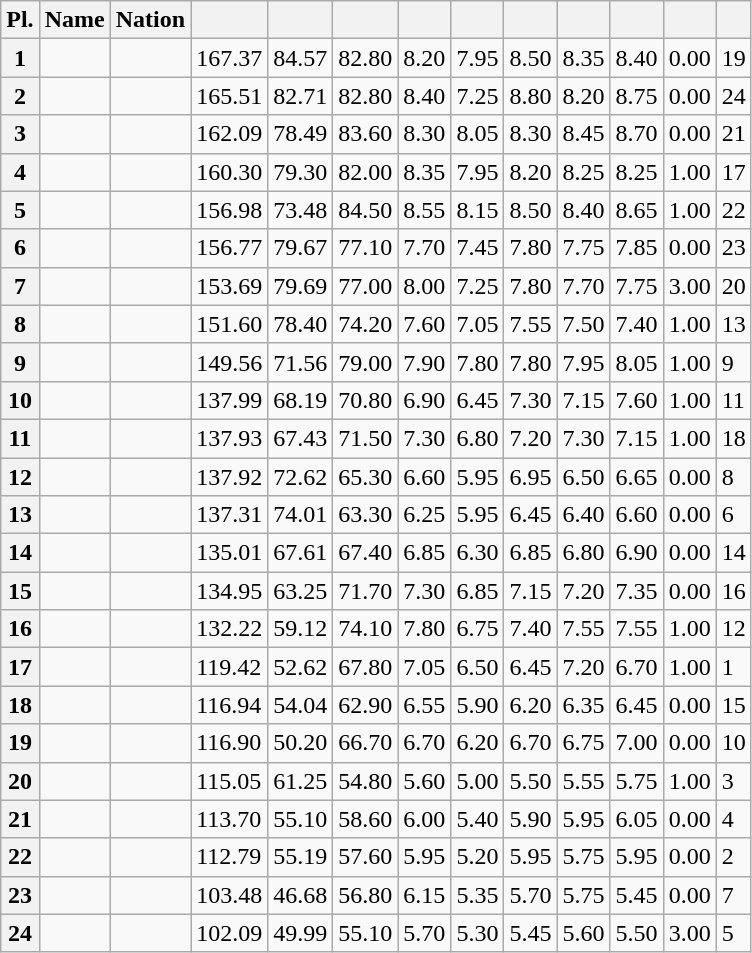<table class="wikitable sortable">
<tr>
<th>Pl.</th>
<th>Name</th>
<th>Nation</th>
<th></th>
<th></th>
<th></th>
<th></th>
<th></th>
<th></th>
<th></th>
<th></th>
<th></th>
<th></th>
</tr>
<tr>
<th>1</th>
<td></td>
<td></td>
<td>167.37</td>
<td>84.57</td>
<td>82.80</td>
<td>8.20</td>
<td>7.95</td>
<td>8.50</td>
<td>8.35</td>
<td>8.40</td>
<td>0.00</td>
<td>19</td>
</tr>
<tr>
<th>2</th>
<td></td>
<td></td>
<td>165.51</td>
<td>82.71</td>
<td>82.80</td>
<td>8.40</td>
<td>7.25</td>
<td>8.80</td>
<td>8.20</td>
<td>8.75</td>
<td>0.00</td>
<td>24</td>
</tr>
<tr>
<th>3</th>
<td></td>
<td></td>
<td>162.09</td>
<td>78.49</td>
<td>83.60</td>
<td>8.30</td>
<td>8.05</td>
<td>8.30</td>
<td>8.45</td>
<td>8.70</td>
<td>0.00</td>
<td>21</td>
</tr>
<tr>
<th>4</th>
<td></td>
<td></td>
<td>160.30</td>
<td>79.30</td>
<td>82.00</td>
<td>8.35</td>
<td>7.95</td>
<td>8.20</td>
<td>8.25</td>
<td>8.25</td>
<td>1.00</td>
<td>17</td>
</tr>
<tr>
<th>5</th>
<td></td>
<td></td>
<td>156.98</td>
<td>73.48</td>
<td>84.50</td>
<td>8.55</td>
<td>8.15</td>
<td>8.50</td>
<td>8.40</td>
<td>8.65</td>
<td>1.00</td>
<td>22</td>
</tr>
<tr>
<th>6</th>
<td></td>
<td></td>
<td>156.77</td>
<td>79.67</td>
<td>77.10</td>
<td>7.70</td>
<td>7.45</td>
<td>7.80</td>
<td>7.75</td>
<td>7.85</td>
<td>0.00</td>
<td>23</td>
</tr>
<tr>
<th>7</th>
<td></td>
<td></td>
<td>153.69</td>
<td>79.69</td>
<td>77.00</td>
<td>8.00</td>
<td>7.25</td>
<td>7.80</td>
<td>7.70</td>
<td>7.75</td>
<td>3.00</td>
<td>20</td>
</tr>
<tr>
<th>8</th>
<td></td>
<td></td>
<td>151.60</td>
<td>78.40</td>
<td>74.20</td>
<td>7.60</td>
<td>7.05</td>
<td>7.55</td>
<td>7.50</td>
<td>7.40</td>
<td>1.00</td>
<td>13</td>
</tr>
<tr>
<th>9</th>
<td></td>
<td></td>
<td>149.56</td>
<td>71.56</td>
<td>79.00</td>
<td>7.90</td>
<td>7.80</td>
<td>7.80</td>
<td>7.95</td>
<td>8.05</td>
<td>1.00</td>
<td>9</td>
</tr>
<tr>
<th>10</th>
<td></td>
<td></td>
<td>137.99</td>
<td>68.19</td>
<td>70.80</td>
<td>6.90</td>
<td>6.45</td>
<td>7.30</td>
<td>7.15</td>
<td>7.60</td>
<td>1.00</td>
<td>11</td>
</tr>
<tr>
<th>11</th>
<td></td>
<td></td>
<td>137.93</td>
<td>67.43</td>
<td>71.50</td>
<td>7.30</td>
<td>6.80</td>
<td>7.20</td>
<td>7.30</td>
<td>7.15</td>
<td>1.00</td>
<td>18</td>
</tr>
<tr>
<th>12</th>
<td></td>
<td></td>
<td>137.92</td>
<td>72.62</td>
<td>65.30</td>
<td>6.60</td>
<td>5.95</td>
<td>6.95</td>
<td>6.50</td>
<td>6.65</td>
<td>0.00</td>
<td>8</td>
</tr>
<tr>
<th>13</th>
<td></td>
<td></td>
<td>137.31</td>
<td>74.01</td>
<td>63.30</td>
<td>6.25</td>
<td>5.95</td>
<td>6.45</td>
<td>6.40</td>
<td>6.60</td>
<td>0.00</td>
<td>6</td>
</tr>
<tr>
<th>14</th>
<td></td>
<td></td>
<td>135.01</td>
<td>67.61</td>
<td>67.40</td>
<td>6.85</td>
<td>6.30</td>
<td>6.85</td>
<td>6.80</td>
<td>6.90</td>
<td>0.00</td>
<td>14</td>
</tr>
<tr>
<th>15</th>
<td></td>
<td></td>
<td>134.95</td>
<td>63.25</td>
<td>71.70</td>
<td>7.30</td>
<td>6.85</td>
<td>7.15</td>
<td>7.20</td>
<td>7.35</td>
<td>0.00</td>
<td>16</td>
</tr>
<tr>
<th>16</th>
<td></td>
<td></td>
<td>132.22</td>
<td>59.12</td>
<td>74.10</td>
<td>7.80</td>
<td>6.75</td>
<td>7.40</td>
<td>7.55</td>
<td>7.55</td>
<td>1.00</td>
<td>12</td>
</tr>
<tr>
<th>17</th>
<td></td>
<td></td>
<td>119.42</td>
<td>52.62</td>
<td>67.80</td>
<td>7.05</td>
<td>6.50</td>
<td>6.45</td>
<td>7.20</td>
<td>6.70</td>
<td>1.00</td>
<td>1</td>
</tr>
<tr>
<th>18</th>
<td></td>
<td></td>
<td>116.94</td>
<td>54.04</td>
<td>62.90</td>
<td>6.55</td>
<td>5.90</td>
<td>6.20</td>
<td>6.35</td>
<td>6.45</td>
<td>0.00</td>
<td>15</td>
</tr>
<tr>
<th>19</th>
<td></td>
<td></td>
<td>116.90</td>
<td>50.20</td>
<td>66.70</td>
<td>6.70</td>
<td>6.20</td>
<td>6.70</td>
<td>6.75</td>
<td>7.00</td>
<td>0.00</td>
<td>10</td>
</tr>
<tr>
<th>20</th>
<td></td>
<td></td>
<td>115.05</td>
<td>61.25</td>
<td>54.80</td>
<td>5.60</td>
<td>5.00</td>
<td>5.50</td>
<td>5.55</td>
<td>5.75</td>
<td>1.00</td>
<td>3</td>
</tr>
<tr>
<th>21</th>
<td></td>
<td></td>
<td>113.70</td>
<td>55.10</td>
<td>58.60</td>
<td>6.00</td>
<td>5.40</td>
<td>5.90</td>
<td>5.95</td>
<td>6.05</td>
<td>0.00</td>
<td>4</td>
</tr>
<tr>
<th>22</th>
<td></td>
<td></td>
<td>112.79</td>
<td>55.19</td>
<td>57.60</td>
<td>5.95</td>
<td>5.20</td>
<td>5.95</td>
<td>5.75</td>
<td>5.95</td>
<td>0.00</td>
<td>2</td>
</tr>
<tr>
<th>23</th>
<td></td>
<td></td>
<td>103.48</td>
<td>46.68</td>
<td>56.80</td>
<td>6.15</td>
<td>5.35</td>
<td>5.70</td>
<td>5.75</td>
<td>5.45</td>
<td>0.00</td>
<td>7</td>
</tr>
<tr>
<th>24</th>
<td></td>
<td></td>
<td>102.09</td>
<td>49.99</td>
<td>55.10</td>
<td>5.70</td>
<td>5.30</td>
<td>5.45</td>
<td>5.60</td>
<td>5.50</td>
<td>3.00</td>
<td>5</td>
</tr>
</table>
